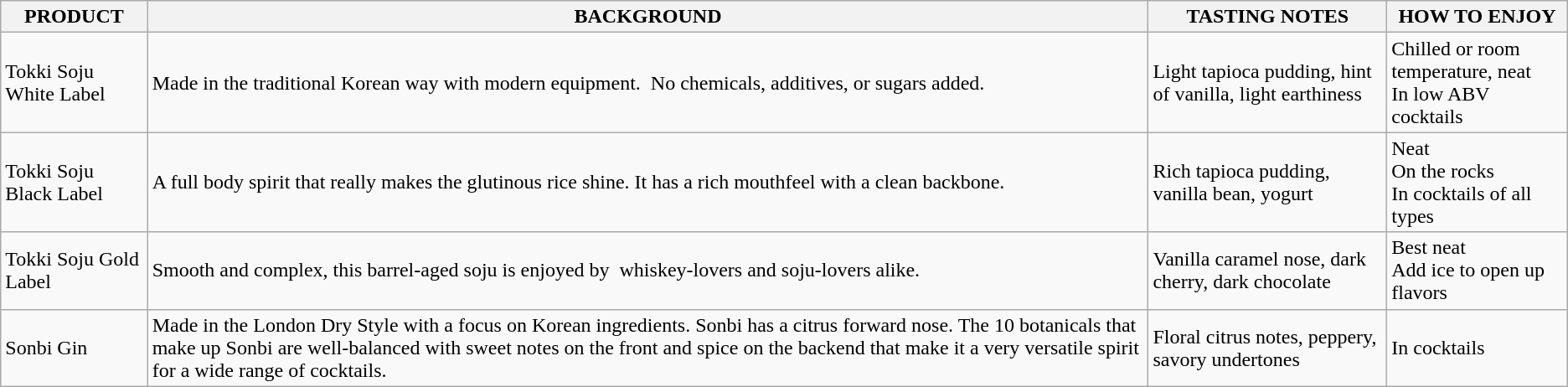<table class="wikitable">
<tr>
<th>PRODUCT</th>
<th>BACKGROUND</th>
<th>TASTING NOTES</th>
<th>HOW TO ENJOY</th>
</tr>
<tr>
<td>Tokki Soju White Label</td>
<td>Made in the traditional Korean way with modern equipment.  No chemicals, additives, or sugars added.</td>
<td>Light tapioca pudding, hint of vanilla, light earthiness</td>
<td>Chilled or room temperature, neat<br>In low ABV cocktails</td>
</tr>
<tr>
<td>Tokki Soju Black Label</td>
<td>A full body spirit that really makes the glutinous rice shine. It has a rich mouthfeel with a clean backbone.</td>
<td>Rich tapioca pudding, vanilla bean, yogurt</td>
<td>Neat<br>On the rocks<br>In cocktails of all types</td>
</tr>
<tr>
<td>Tokki Soju Gold Label</td>
<td>Smooth and complex, this barrel-aged soju is enjoyed by  whiskey-lovers and soju-lovers alike.</td>
<td>Vanilla caramel nose, dark cherry, dark chocolate</td>
<td>Best neat<br>Add ice to open up flavors</td>
</tr>
<tr>
<td>Sonbi Gin</td>
<td>Made in the London Dry Style with a focus on Korean ingredients. Sonbi has a citrus forward nose. The 10 botanicals that make up Sonbi are well-balanced with sweet notes on the front and spice on the backend that make it a very versatile spirit for a wide range of cocktails.</td>
<td>Floral citrus notes, peppery, savory undertones</td>
<td>In cocktails</td>
</tr>
</table>
